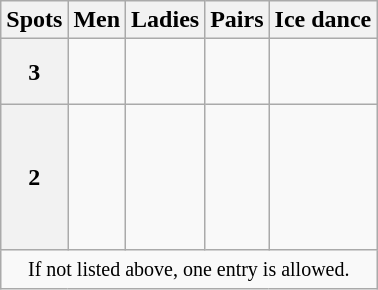<table class="wikitable">
<tr>
<th>Spots</th>
<th>Men</th>
<th>Ladies</th>
<th>Pairs</th>
<th>Ice dance</th>
</tr>
<tr>
<th>3</th>
<td valign="top"> <br> </td>
<td valign="top"></td>
<td valign="top"> <br>  <br> </td>
<td valign="top"> <br> </td>
</tr>
<tr>
<th>2</th>
<td valign="top"> <br>  <br>  <br>  <br> </td>
<td valign="top"> <br>  <br>  <br>  <br>  <br> </td>
<td valign="top"> <br>  <br> </td>
<td valign="top"> <br>  <br>  <br>  <br> </td>
</tr>
<tr>
<td colspan=5 align=center><small> If not listed above, one entry is allowed. </small></td>
</tr>
</table>
